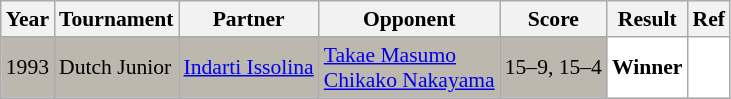<table class="sortable wikitable" style="font-size: 90%">
<tr>
<th>Year</th>
<th>Tournament</th>
<th>Partner</th>
<th>Opponent</th>
<th>Score</th>
<th>Result</th>
<th>Ref</th>
</tr>
<tr style="background:#BDB8AD">
<td align="center">1993</td>
<td align="left">Dutch Junior</td>
<td align="left"> <a href='#'>Indarti Issolina</a></td>
<td align="left"> <a href='#'>Takae Masumo</a><br> <a href='#'>Chikako Nakayama</a></td>
<td align="left">15–9, 15–4</td>
<td style="text-align:left; background:white"> <strong>Winner</strong></td>
<td style="text-align:center; background:white"></td>
</tr>
</table>
